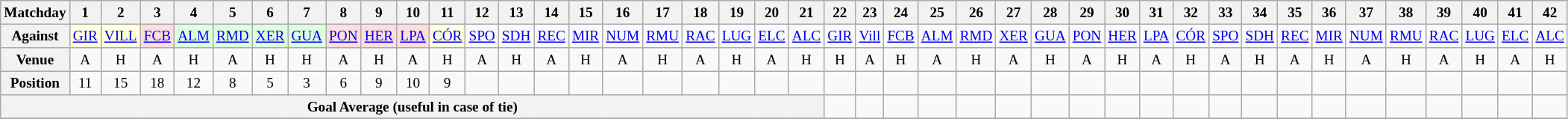<table class="wikitable" style="font-size: 80%">
<tr>
<th>Matchday</th>
<th>1</th>
<th>2</th>
<th>3</th>
<th>4</th>
<th>5</th>
<th>6</th>
<th>7</th>
<th>8</th>
<th>9</th>
<th>10</th>
<th>11</th>
<th>12</th>
<th>13</th>
<th>14</th>
<th>15</th>
<th>16</th>
<th>17</th>
<th>18</th>
<th>19</th>
<th>20</th>
<th>21</th>
<th>22</th>
<th>23</th>
<th>24</th>
<th>25</th>
<th>26</th>
<th>27</th>
<th>28</th>
<th>29</th>
<th>30</th>
<th>31</th>
<th>32</th>
<th>33</th>
<th>34</th>
<th>35</th>
<th>36</th>
<th>37</th>
<th>38</th>
<th>39</th>
<th>40</th>
<th>41</th>
<th>42</th>
</tr>
<tr>
<th>Against</th>
<td align="center" bgcolor="#ffffdd"><a href='#'>GIR</a></td>
<td align="center" bgcolor="#ffffdd"><a href='#'>VILL</a></td>
<td align="center" bgcolor="ffdddd"><a href='#'>FCB</a></td>
<td align="center" bgcolor="ddffdd"><a href='#'>ALM</a></td>
<td align="center" bgcolor="ddffdd"><a href='#'>RMD</a></td>
<td align="center" bgcolor="ddffdd"><a href='#'>XER</a></td>
<td align="center" bgcolor="ddffdd"><a href='#'>GUA</a></td>
<td align="center" bgcolor="ffdddd"><a href='#'>PON</a></td>
<td align="center" bgcolor="ffdddd"><a href='#'>HER</a></td>
<td align="center" bgcolor="ffdddd"><a href='#'>LPA</a></td>
<td align="center" bgcolor="#ffffdd"><a href='#'>CÓR</a></td>
<td align="center"><a href='#'>SPO</a></td>
<td align="center"><a href='#'>SDH</a></td>
<td align="center"><a href='#'>REC</a></td>
<td align="center"><a href='#'>MIR</a></td>
<td align="center"><a href='#'>NUM</a></td>
<td align="center"><a href='#'>RMU</a></td>
<td align="center"><a href='#'>RAC</a></td>
<td align="center"><a href='#'>LUG</a></td>
<td align="center"><a href='#'>ELC</a></td>
<td align="center"><a href='#'>ALC</a></td>
<td align="center"><a href='#'>GIR</a></td>
<td align="center"><a href='#'>Vill</a></td>
<td align="center"><a href='#'>FCB</a></td>
<td align="center"><a href='#'>ALM</a></td>
<td align="center"><a href='#'>RMD</a></td>
<td align="center"><a href='#'>XER</a></td>
<td align="center"><a href='#'>GUA</a></td>
<td align="center"><a href='#'>PON</a></td>
<td align="center"><a href='#'>HER</a></td>
<td align="center"><a href='#'>LPA</a></td>
<td align="center"><a href='#'>CÓR</a></td>
<td align="center"><a href='#'>SPO</a></td>
<td align="center"><a href='#'>SDH</a></td>
<td align="center"><a href='#'>REC</a></td>
<td align="center"><a href='#'>MIR</a></td>
<td align="center"><a href='#'>NUM</a></td>
<td align="center"><a href='#'>RMU</a></td>
<td align="center"><a href='#'>RAC</a></td>
<td align="center"><a href='#'>LUG</a></td>
<td align="center"><a href='#'>ELC</a></td>
<td align="center"><a href='#'>ALC</a></td>
</tr>
<tr>
<th>Venue</th>
<td align="center">A</td>
<td align="center">H</td>
<td align="center">A</td>
<td align="center">H</td>
<td align="center">A</td>
<td align="center">H</td>
<td align="center">H</td>
<td align="center">A</td>
<td align="center">H</td>
<td align="center">A</td>
<td align="center">H</td>
<td align="center">A</td>
<td align="center">H</td>
<td align="center">A</td>
<td align="center">H</td>
<td align="center">A</td>
<td align="center">H</td>
<td align="center">A</td>
<td align="center">H</td>
<td align="center">A</td>
<td align="center">H</td>
<td align="center">H</td>
<td align="center">A</td>
<td align="center">H</td>
<td align="center">A</td>
<td align="center">H</td>
<td align="center">A</td>
<td align="center">H</td>
<td align="center">A</td>
<td align="center">H</td>
<td align="center">A</td>
<td align="center">H</td>
<td align="center">A</td>
<td align="center">H</td>
<td align="center">A</td>
<td align="center">H</td>
<td align="center">A</td>
<td align="center">H</td>
<td align="center">A</td>
<td align="center">H</td>
<td align="center">A</td>
<td align="center">H</td>
</tr>
<tr>
<th>Position</th>
<td align="center">11</td>
<td align="center">15</td>
<td align="center">18</td>
<td align="center">12</td>
<td align="center">8</td>
<td align="center">5</td>
<td align="center">3</td>
<td align="center">6</td>
<td align="center">9</td>
<td align="center">10</td>
<td align="center">9</td>
<td align="center"></td>
<td align="center"></td>
<td align="center"></td>
<td align="center"></td>
<td align="center"></td>
<td align="center"></td>
<td align="center"></td>
<td align="center"></td>
<td align="center"></td>
<td align="center"></td>
<td align="center"></td>
<td align="center"></td>
<td align="center"></td>
<td align="center"></td>
<td align="center"></td>
<td align="center"></td>
<td align="center"></td>
<td align="center"></td>
<td align="center"></td>
<td align="center"></td>
<td align="center"></td>
<td align="center"></td>
<td align="center"></td>
<td align="center"></td>
<td align="center"></td>
<td align="center"></td>
<td align="center"></td>
<td align="center"></td>
<td align="center"></td>
<td align="center"></td>
<td align="center"></td>
</tr>
<tr>
<th colspan="22">Goal Average (useful in case of tie)</th>
<td align="center"></td>
<td align="center"></td>
<td align="center"></td>
<td align="center"></td>
<td align="center"></td>
<td align="center"></td>
<td align="center"></td>
<td align="center"></td>
<td align="center"></td>
<td align="center"></td>
<td align="center"></td>
<td align="center"></td>
<td align="center"></td>
<td align="center"></td>
<td align="center"></td>
<td align="center"></td>
<td align="center"></td>
<td align="center"></td>
<td align="center"></td>
<td align="center"></td>
<td align="center"></td>
</tr>
<tr>
</tr>
</table>
